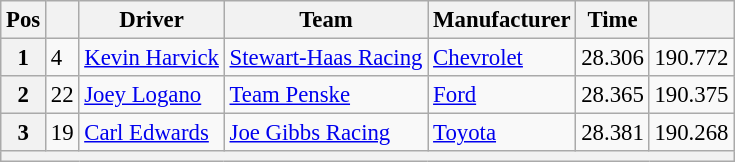<table class="wikitable" style="font-size:95%">
<tr>
<th>Pos</th>
<th></th>
<th>Driver</th>
<th>Team</th>
<th>Manufacturer</th>
<th>Time</th>
<th></th>
</tr>
<tr>
<th>1</th>
<td>4</td>
<td><a href='#'>Kevin Harvick</a></td>
<td><a href='#'>Stewart-Haas Racing</a></td>
<td><a href='#'>Chevrolet</a></td>
<td>28.306</td>
<td>190.772</td>
</tr>
<tr>
<th>2</th>
<td>22</td>
<td><a href='#'>Joey Logano</a></td>
<td><a href='#'>Team Penske</a></td>
<td><a href='#'>Ford</a></td>
<td>28.365</td>
<td>190.375</td>
</tr>
<tr>
<th>3</th>
<td>19</td>
<td><a href='#'>Carl Edwards</a></td>
<td><a href='#'>Joe Gibbs Racing</a></td>
<td><a href='#'>Toyota</a></td>
<td>28.381</td>
<td>190.268</td>
</tr>
<tr>
<th colspan="7"></th>
</tr>
</table>
